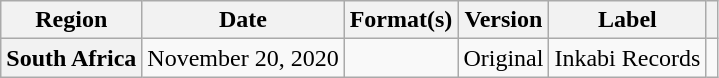<table class="wikitable plainrowheaders">
<tr>
<th scope="col">Region</th>
<th scope="col">Date</th>
<th scope="col">Format(s)</th>
<th scope="col">Version</th>
<th scope="col">Label</th>
<th scope="col"></th>
</tr>
<tr>
<th scope="row">South Africa</th>
<td>November 20, 2020</td>
<td></td>
<td>Original</td>
<td>Inkabi Records</td>
<td align="center"></td>
</tr>
</table>
